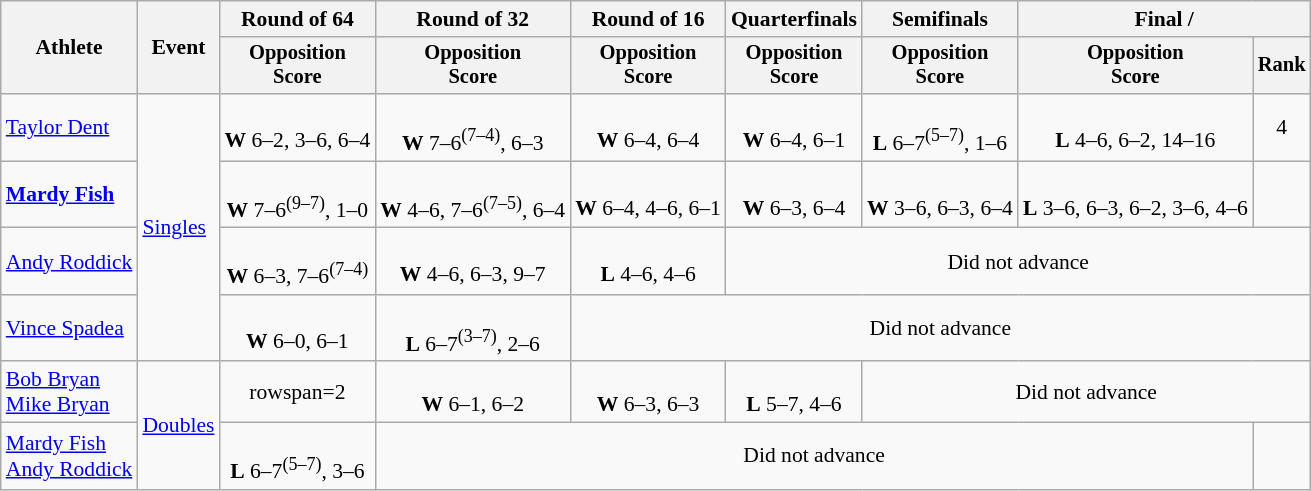<table class=wikitable style=font-size:90%;text-align:center>
<tr>
<th rowspan=2>Athlete</th>
<th rowspan=2>Event</th>
<th>Round of 64</th>
<th>Round of 32</th>
<th>Round of 16</th>
<th>Quarterfinals</th>
<th>Semifinals</th>
<th colspan=2>Final / </th>
</tr>
<tr style=font-size:95%>
<th>Opposition<br>Score</th>
<th>Opposition<br>Score</th>
<th>Opposition<br>Score</th>
<th>Opposition<br>Score</th>
<th>Opposition<br>Score</th>
<th>Opposition<br>Score</th>
<th>Rank</th>
</tr>
<tr>
<td align=left><a href='#'>Taylor Dent</a></td>
<td align=left rowspan=4><a href='#'>Singles</a></td>
<td><br><strong>W</strong> 6–2, 3–6, 6–4</td>
<td><br><strong>W</strong> 7–6<sup>(7–4)</sup>, 6–3</td>
<td><br><strong>W</strong> 6–4, 6–4</td>
<td><br><strong>W</strong> 6–4, 6–1</td>
<td><br><strong>L</strong> 6–7<sup>(5–7)</sup>, 1–6</td>
<td><br><strong>L</strong> 4–6, 6–2, 14–16</td>
<td>4</td>
</tr>
<tr>
<td align=left><strong><a href='#'>Mardy Fish</a></strong></td>
<td><br><strong>W</strong> 7–6<sup>(9–7)</sup>, 1–0 </td>
<td><br><strong>W</strong> 4–6, 7–6<sup>(7–5)</sup>, 6–4</td>
<td><br><strong>W</strong> 6–4, 4–6, 6–1</td>
<td><br><strong>W</strong> 6–3, 6–4</td>
<td><br><strong>W</strong> 3–6, 6–3, 6–4</td>
<td><br><strong>L</strong> 3–6, 6–3, 6–2, 3–6, 4–6</td>
<td></td>
</tr>
<tr>
<td align=left><a href='#'>Andy Roddick</a></td>
<td><br><strong>W</strong> 6–3, 7–6<sup>(7–4)</sup></td>
<td><br><strong>W</strong> 4–6, 6–3, 9–7</td>
<td><br><strong>L</strong> 4–6, 4–6</td>
<td colspan=4>Did not advance</td>
</tr>
<tr>
<td align=left><a href='#'>Vince Spadea</a></td>
<td><br><strong>W</strong> 6–0, 6–1</td>
<td><br><strong>L</strong> 6–7<sup>(3–7)</sup>, 2–6</td>
<td colspan=5>Did not advance</td>
</tr>
<tr>
<td align=left><a href='#'>Bob Bryan</a><br><a href='#'>Mike Bryan</a></td>
<td align=left rowspan=2><a href='#'>Doubles</a></td>
<td>rowspan=2 </td>
<td><br><strong>W</strong> 6–1, 6–2</td>
<td><br><strong>W</strong> 6–3, 6–3</td>
<td><br><strong>L</strong> 5–7, 4–6</td>
<td colspan=3>Did not advance</td>
</tr>
<tr>
<td align=left><a href='#'>Mardy Fish</a><br><a href='#'>Andy Roddick</a></td>
<td><br><strong>L</strong> 6–7<sup>(5–7)</sup>, 3–6</td>
<td colspan=5>Did not advance</td>
</tr>
</table>
